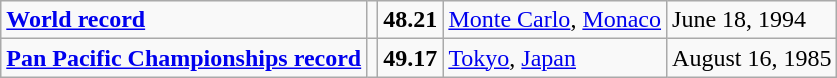<table class="wikitable">
<tr>
<td><strong><a href='#'>World record</a></strong></td>
<td></td>
<td><strong>48.21</strong></td>
<td><a href='#'>Monte Carlo</a>, <a href='#'>Monaco</a></td>
<td>June 18, 1994</td>
</tr>
<tr>
<td><strong><a href='#'>Pan Pacific Championships record</a></strong></td>
<td></td>
<td><strong>49.17</strong></td>
<td><a href='#'>Tokyo</a>, <a href='#'>Japan</a></td>
<td>August 16, 1985</td>
</tr>
</table>
